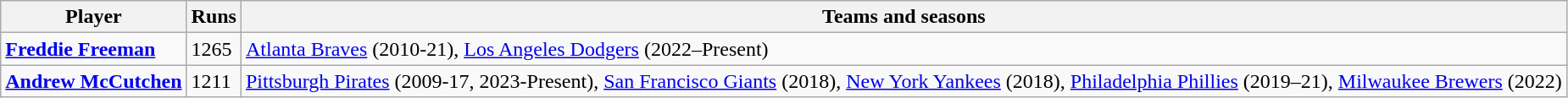<table class="wikitable">
<tr>
<th>Player</th>
<th>Runs</th>
<th>Teams and seasons</th>
</tr>
<tr>
<td><strong><a href='#'>Freddie Freeman</a></strong></td>
<td>1265</td>
<td><a href='#'>Atlanta Braves</a> (2010-21), <a href='#'>Los Angeles Dodgers</a> (2022–Present)</td>
</tr>
<tr>
<td><strong><a href='#'>Andrew McCutchen</a></strong></td>
<td>1211</td>
<td><a href='#'>Pittsburgh Pirates</a> (2009-17, 2023-Present), <a href='#'>San Francisco Giants</a> (2018), <a href='#'>New York Yankees</a> (2018), <a href='#'>Philadelphia Phillies</a> (2019–21), <a href='#'>Milwaukee Brewers</a> (2022)</td>
</tr>
</table>
